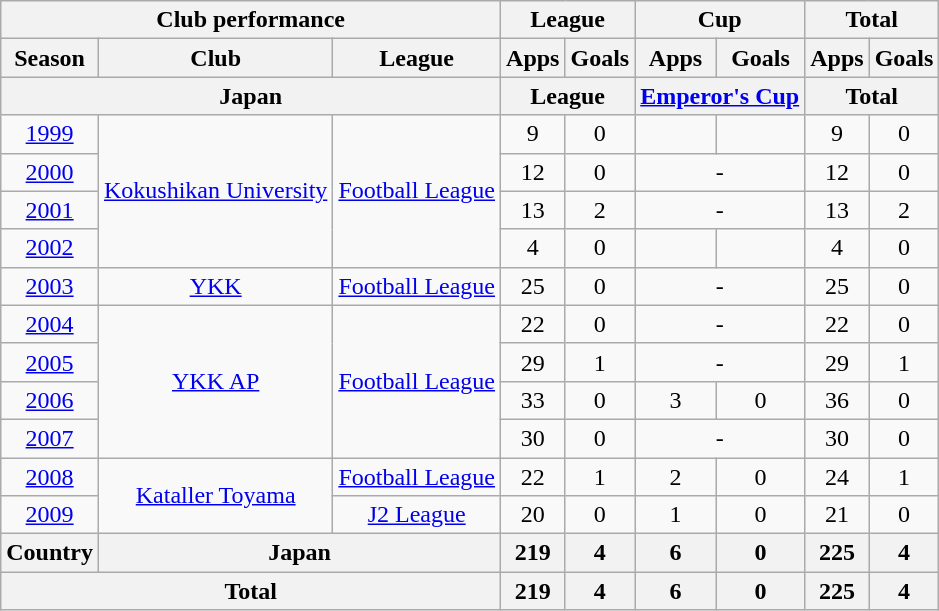<table class="wikitable" style="text-align:center;">
<tr>
<th colspan=3>Club performance</th>
<th colspan=2>League</th>
<th colspan=2>Cup</th>
<th colspan=2>Total</th>
</tr>
<tr>
<th>Season</th>
<th>Club</th>
<th>League</th>
<th>Apps</th>
<th>Goals</th>
<th>Apps</th>
<th>Goals</th>
<th>Apps</th>
<th>Goals</th>
</tr>
<tr>
<th colspan=3>Japan</th>
<th colspan=2>League</th>
<th colspan=2><a href='#'>Emperor's Cup</a></th>
<th colspan=2>Total</th>
</tr>
<tr>
<td><a href='#'>1999</a></td>
<td rowspan="4"><a href='#'>Kokushikan University</a></td>
<td rowspan="4"><a href='#'>Football League</a></td>
<td>9</td>
<td>0</td>
<td></td>
<td></td>
<td>9</td>
<td>0</td>
</tr>
<tr>
<td><a href='#'>2000</a></td>
<td>12</td>
<td>0</td>
<td colspan="2">-</td>
<td>12</td>
<td>0</td>
</tr>
<tr>
<td><a href='#'>2001</a></td>
<td>13</td>
<td>2</td>
<td colspan="2">-</td>
<td>13</td>
<td>2</td>
</tr>
<tr>
<td><a href='#'>2002</a></td>
<td>4</td>
<td>0</td>
<td></td>
<td></td>
<td>4</td>
<td>0</td>
</tr>
<tr>
<td><a href='#'>2003</a></td>
<td><a href='#'>YKK</a></td>
<td><a href='#'>Football League</a></td>
<td>25</td>
<td>0</td>
<td colspan="2">-</td>
<td>25</td>
<td>0</td>
</tr>
<tr>
<td><a href='#'>2004</a></td>
<td rowspan="4"><a href='#'>YKK AP</a></td>
<td rowspan="4"><a href='#'>Football League</a></td>
<td>22</td>
<td>0</td>
<td colspan="2">-</td>
<td>22</td>
<td>0</td>
</tr>
<tr>
<td><a href='#'>2005</a></td>
<td>29</td>
<td>1</td>
<td colspan="2">-</td>
<td>29</td>
<td>1</td>
</tr>
<tr>
<td><a href='#'>2006</a></td>
<td>33</td>
<td>0</td>
<td>3</td>
<td>0</td>
<td>36</td>
<td>0</td>
</tr>
<tr>
<td><a href='#'>2007</a></td>
<td>30</td>
<td>0</td>
<td colspan="2">-</td>
<td>30</td>
<td>0</td>
</tr>
<tr>
<td><a href='#'>2008</a></td>
<td rowspan="2"><a href='#'>Kataller Toyama</a></td>
<td><a href='#'>Football League</a></td>
<td>22</td>
<td>1</td>
<td>2</td>
<td>0</td>
<td>24</td>
<td>1</td>
</tr>
<tr>
<td><a href='#'>2009</a></td>
<td><a href='#'>J2 League</a></td>
<td>20</td>
<td>0</td>
<td>1</td>
<td>0</td>
<td>21</td>
<td>0</td>
</tr>
<tr>
<th rowspan=1>Country</th>
<th colspan=2>Japan</th>
<th>219</th>
<th>4</th>
<th>6</th>
<th>0</th>
<th>225</th>
<th>4</th>
</tr>
<tr>
<th colspan=3>Total</th>
<th>219</th>
<th>4</th>
<th>6</th>
<th>0</th>
<th>225</th>
<th>4</th>
</tr>
</table>
